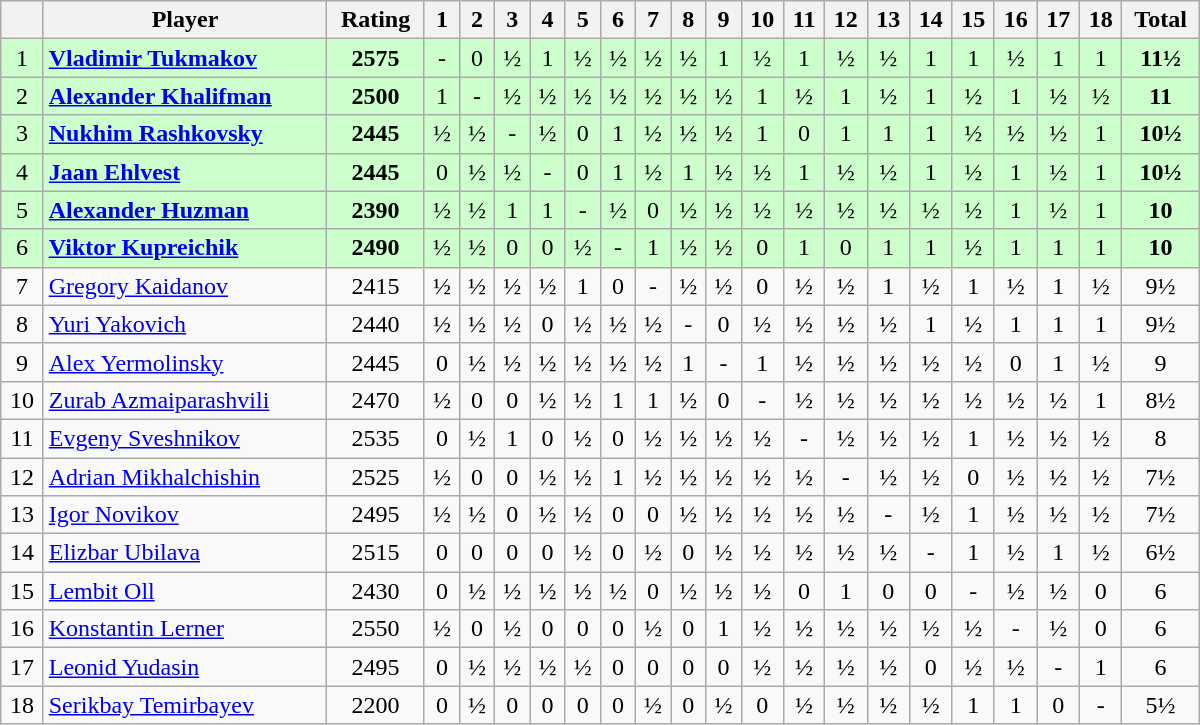<table class="wikitable" border="1" width="800px">
<tr>
<th></th>
<th>Player</th>
<th>Rating</th>
<th>1</th>
<th>2</th>
<th>3</th>
<th>4</th>
<th>5</th>
<th>6</th>
<th>7</th>
<th>8</th>
<th>9</th>
<th>10</th>
<th>11</th>
<th>12</th>
<th>13</th>
<th>14</th>
<th>15</th>
<th>16</th>
<th>17</th>
<th>18</th>
<th>Total</th>
</tr>
<tr align=center style="background:#ccffcc;">
<td>1</td>
<td align=left> <strong><a href='#'>Vladimir Tukmakov</a></strong></td>
<td><strong>2575</strong></td>
<td>-</td>
<td>0</td>
<td>½</td>
<td>1</td>
<td>½</td>
<td>½</td>
<td>½</td>
<td>½</td>
<td>1</td>
<td>½</td>
<td>1</td>
<td>½</td>
<td>½</td>
<td>1</td>
<td>1</td>
<td>½</td>
<td>1</td>
<td>1</td>
<td align=center><strong>11½</strong></td>
</tr>
<tr align=center style="background:#ccffcc;">
<td>2</td>
<td align=left> <strong><a href='#'>Alexander Khalifman</a></strong></td>
<td><strong>2500</strong></td>
<td>1</td>
<td>-</td>
<td>½</td>
<td>½</td>
<td>½</td>
<td>½</td>
<td>½</td>
<td>½</td>
<td>½</td>
<td>1</td>
<td>½</td>
<td>1</td>
<td>½</td>
<td>1</td>
<td>½</td>
<td>1</td>
<td>½</td>
<td>½</td>
<td align=center><strong>11</strong></td>
</tr>
<tr align=center style="background:#ccffcc;">
<td>3</td>
<td align=left> <strong><a href='#'>Nukhim Rashkovsky</a></strong></td>
<td><strong>2445</strong></td>
<td>½</td>
<td>½</td>
<td>-</td>
<td>½</td>
<td>0</td>
<td>1</td>
<td>½</td>
<td>½</td>
<td>½</td>
<td>1</td>
<td>0</td>
<td>1</td>
<td>1</td>
<td>1</td>
<td>½</td>
<td>½</td>
<td>½</td>
<td>1</td>
<td align=center><strong>10½</strong></td>
</tr>
<tr align=center style="background:#ccffcc;">
<td>4</td>
<td align=left> <strong><a href='#'>Jaan Ehlvest</a></strong></td>
<td><strong>2445</strong></td>
<td>0</td>
<td>½</td>
<td>½</td>
<td>-</td>
<td>0</td>
<td>1</td>
<td>½</td>
<td>1</td>
<td>½</td>
<td>½</td>
<td>1</td>
<td>½</td>
<td>½</td>
<td>1</td>
<td>½</td>
<td>1</td>
<td>½</td>
<td>1</td>
<td align=center><strong>10½</strong></td>
</tr>
<tr align=center style="background:#ccffcc;">
<td>5</td>
<td align=left> <strong><a href='#'>Alexander Huzman</a></strong></td>
<td><strong>2390</strong></td>
<td>½</td>
<td>½</td>
<td>1</td>
<td>1</td>
<td>-</td>
<td>½</td>
<td>0</td>
<td>½</td>
<td>½</td>
<td>½</td>
<td>½</td>
<td>½</td>
<td>½</td>
<td>½</td>
<td>½</td>
<td>1</td>
<td>½</td>
<td>1</td>
<td align=center><strong>10</strong></td>
</tr>
<tr align=center style="background:#ccffcc;">
<td>6</td>
<td align=left> <strong><a href='#'>Viktor Kupreichik</a></strong></td>
<td><strong>2490</strong></td>
<td>½</td>
<td>½</td>
<td>0</td>
<td>0</td>
<td>½</td>
<td>-</td>
<td>1</td>
<td>½</td>
<td>½</td>
<td>0</td>
<td>1</td>
<td>0</td>
<td>1</td>
<td>1</td>
<td>½</td>
<td>1</td>
<td>1</td>
<td>1</td>
<td align=center><strong>10</strong></td>
</tr>
<tr align=center>
<td>7</td>
<td align=left> <a href='#'>Gregory Kaidanov</a></td>
<td>2415</td>
<td>½</td>
<td>½</td>
<td>½</td>
<td>½</td>
<td>1</td>
<td>0</td>
<td>-</td>
<td>½</td>
<td>½</td>
<td>0</td>
<td>½</td>
<td>½</td>
<td>1</td>
<td>½</td>
<td>1</td>
<td>½</td>
<td>1</td>
<td>½</td>
<td align=center>9½</td>
</tr>
<tr align=center>
<td>8</td>
<td align=left> <a href='#'>Yuri Yakovich</a></td>
<td>2440</td>
<td>½</td>
<td>½</td>
<td>½</td>
<td>0</td>
<td>½</td>
<td>½</td>
<td>½</td>
<td>-</td>
<td>0</td>
<td>½</td>
<td>½</td>
<td>½</td>
<td>½</td>
<td>1</td>
<td>½</td>
<td>1</td>
<td>1</td>
<td>1</td>
<td align=center>9½</td>
</tr>
<tr align=center>
<td>9</td>
<td align=left> <a href='#'>Alex Yermolinsky</a></td>
<td>2445</td>
<td>0</td>
<td>½</td>
<td>½</td>
<td>½</td>
<td>½</td>
<td>½</td>
<td>½</td>
<td>1</td>
<td>-</td>
<td>1</td>
<td>½</td>
<td>½</td>
<td>½</td>
<td>½</td>
<td>½</td>
<td>0</td>
<td>1</td>
<td>½</td>
<td align=center>9</td>
</tr>
<tr align=center>
<td>10</td>
<td align=left> <a href='#'>Zurab Azmaiparashvili</a></td>
<td>2470</td>
<td>½</td>
<td>0</td>
<td>0</td>
<td>½</td>
<td>½</td>
<td>1</td>
<td>1</td>
<td>½</td>
<td>0</td>
<td>-</td>
<td>½</td>
<td>½</td>
<td>½</td>
<td>½</td>
<td>½</td>
<td>½</td>
<td>½</td>
<td>1</td>
<td align=center>8½</td>
</tr>
<tr align=center>
<td>11</td>
<td align=left> <a href='#'>Evgeny Sveshnikov</a></td>
<td>2535</td>
<td>0</td>
<td>½</td>
<td>1</td>
<td>0</td>
<td>½</td>
<td>0</td>
<td>½</td>
<td>½</td>
<td>½</td>
<td>½</td>
<td>-</td>
<td>½</td>
<td>½</td>
<td>½</td>
<td>1</td>
<td>½</td>
<td>½</td>
<td>½</td>
<td align=center>8</td>
</tr>
<tr align=center>
<td>12</td>
<td align=left> <a href='#'>Adrian Mikhalchishin</a></td>
<td>2525</td>
<td>½</td>
<td>0</td>
<td>0</td>
<td>½</td>
<td>½</td>
<td>1</td>
<td>½</td>
<td>½</td>
<td>½</td>
<td>½</td>
<td>½</td>
<td>-</td>
<td>½</td>
<td>½</td>
<td>0</td>
<td>½</td>
<td>½</td>
<td>½</td>
<td align=center>7½</td>
</tr>
<tr align=center>
<td>13</td>
<td align=left> <a href='#'>Igor Novikov</a></td>
<td>2495</td>
<td>½</td>
<td>½</td>
<td>0</td>
<td>½</td>
<td>½</td>
<td>0</td>
<td>0</td>
<td>½</td>
<td>½</td>
<td>½</td>
<td>½</td>
<td>½</td>
<td>-</td>
<td>½</td>
<td>1</td>
<td>½</td>
<td>½</td>
<td>½</td>
<td align=center>7½</td>
</tr>
<tr align=center>
<td>14</td>
<td align=left> <a href='#'>Elizbar Ubilava</a></td>
<td>2515</td>
<td>0</td>
<td>0</td>
<td>0</td>
<td>0</td>
<td>½</td>
<td>0</td>
<td>½</td>
<td>0</td>
<td>½</td>
<td>½</td>
<td>½</td>
<td>½</td>
<td>½</td>
<td>-</td>
<td>1</td>
<td>½</td>
<td>1</td>
<td>½</td>
<td align=center>6½</td>
</tr>
<tr align=center>
<td>15</td>
<td align=left> <a href='#'>Lembit Oll</a></td>
<td>2430</td>
<td>0</td>
<td>½</td>
<td>½</td>
<td>½</td>
<td>½</td>
<td>½</td>
<td>0</td>
<td>½</td>
<td>½</td>
<td>½</td>
<td>0</td>
<td>1</td>
<td>0</td>
<td>0</td>
<td>-</td>
<td>½</td>
<td>½</td>
<td>0</td>
<td align=center>6</td>
</tr>
<tr align=center>
<td>16</td>
<td align=left> <a href='#'>Konstantin Lerner</a></td>
<td>2550</td>
<td>½</td>
<td>0</td>
<td>½</td>
<td>0</td>
<td>0</td>
<td>0</td>
<td>½</td>
<td>0</td>
<td>1</td>
<td>½</td>
<td>½</td>
<td>½</td>
<td>½</td>
<td>½</td>
<td>½</td>
<td>-</td>
<td>½</td>
<td>0</td>
<td align=center>6</td>
</tr>
<tr align=center>
<td>17</td>
<td align=left> <a href='#'>Leonid Yudasin</a></td>
<td>2495</td>
<td>0</td>
<td>½</td>
<td>½</td>
<td>½</td>
<td>½</td>
<td>0</td>
<td>0</td>
<td>0</td>
<td>0</td>
<td>½</td>
<td>½</td>
<td>½</td>
<td>½</td>
<td>0</td>
<td>½</td>
<td>½</td>
<td>-</td>
<td>1</td>
<td align=center>6</td>
</tr>
<tr align=center>
<td>18</td>
<td align=left> <a href='#'>Serikbay Temirbayev</a></td>
<td>2200</td>
<td>0</td>
<td>½</td>
<td>0</td>
<td>0</td>
<td>0</td>
<td>0</td>
<td>½</td>
<td>0</td>
<td>½</td>
<td>0</td>
<td>½</td>
<td>½</td>
<td>½</td>
<td>½</td>
<td>1</td>
<td>1</td>
<td>0</td>
<td>-</td>
<td align=center>5½</td>
</tr>
</table>
